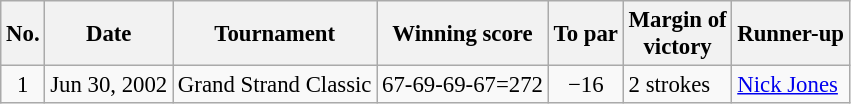<table class="wikitable" style="font-size:95%;">
<tr>
<th>No.</th>
<th>Date</th>
<th>Tournament</th>
<th>Winning score</th>
<th>To par</th>
<th>Margin of<br>victory</th>
<th>Runner-up</th>
</tr>
<tr>
<td align=center>1</td>
<td align=right>Jun 30, 2002</td>
<td>Grand Strand Classic</td>
<td align=right>67-69-69-67=272</td>
<td align=center>−16</td>
<td>2 strokes</td>
<td> <a href='#'>Nick Jones</a></td>
</tr>
</table>
